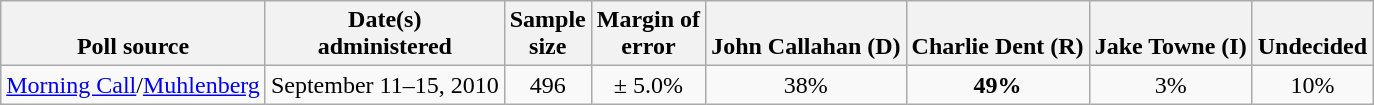<table class="wikitable" style="text-align:center">
<tr valign=bottom>
<th>Poll source</th>
<th>Date(s)<br> administered</th>
<th>Sample<br>size</th>
<th>Margin of<br>error</th>
<th align=left>John Callahan (D)</th>
<th align=left>Charlie Dent (R)</th>
<th align=left>Jake Towne (I)</th>
<th>Undecided</th>
</tr>
<tr>
<td><a href='#'>Morning Call</a>/<a href='#'>Muhlenberg</a></td>
<td>September 11–15, 2010</td>
<td>496</td>
<td>± 5.0%</td>
<td>38%</td>
<td><strong>49%</strong></td>
<td>3%</td>
<td>10%</td>
</tr>
</table>
